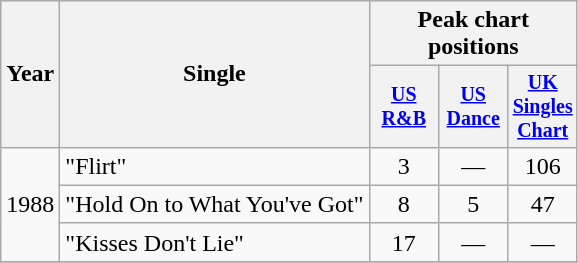<table class="wikitable" style="text-align:center;">
<tr>
<th rowspan="2">Year</th>
<th rowspan="2">Single</th>
<th colspan="3">Peak chart positions</th>
</tr>
<tr style="font-size:smaller;">
<th width="40"><a href='#'>US<br>R&B</a><br></th>
<th width="40"><a href='#'>US<br>Dance</a><br></th>
<th width="40"><a href='#'>UK Singles Chart</a><br></th>
</tr>
<tr>
<td rowspan="3">1988</td>
<td align="left">"Flirt"</td>
<td>3</td>
<td>—</td>
<td>106</td>
</tr>
<tr>
<td align="left">"Hold On to What You've Got"</td>
<td>8</td>
<td>5</td>
<td>47</td>
</tr>
<tr>
<td align="left">"Kisses Don't Lie"</td>
<td>17</td>
<td>—</td>
<td>—</td>
</tr>
<tr>
</tr>
</table>
